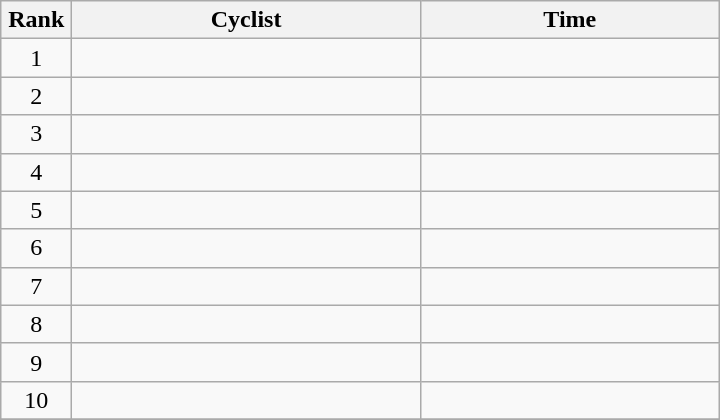<table class="wikitable" style="width:30em;margin-bottom:0;">
<tr>
<th>Rank</th>
<th>Cyclist</th>
<th>Time</th>
</tr>
<tr>
<td style="width:40px; text-align:center;">1</td>
<td style="width:225px;"></td>
<td align="right"></td>
</tr>
<tr>
<td style="text-align:center;">2</td>
<td></td>
<td align="right"></td>
</tr>
<tr>
<td style="text-align:center;">3</td>
<td></td>
<td align="right"></td>
</tr>
<tr>
<td style="text-align:center;">4</td>
<td></td>
<td align="right"></td>
</tr>
<tr>
<td style="text-align:center;">5</td>
<td></td>
<td align="right"></td>
</tr>
<tr>
<td style="text-align:center;">6</td>
<td></td>
<td align="right"></td>
</tr>
<tr>
<td style="text-align:center;">7</td>
<td></td>
<td align="right"></td>
</tr>
<tr>
<td style="text-align:center;">8</td>
<td></td>
<td align="right"></td>
</tr>
<tr>
<td style="text-align:center;">9</td>
<td></td>
<td align="right"></td>
</tr>
<tr>
<td style="text-align:center;">10</td>
<td></td>
<td align="right"></td>
</tr>
<tr>
</tr>
</table>
